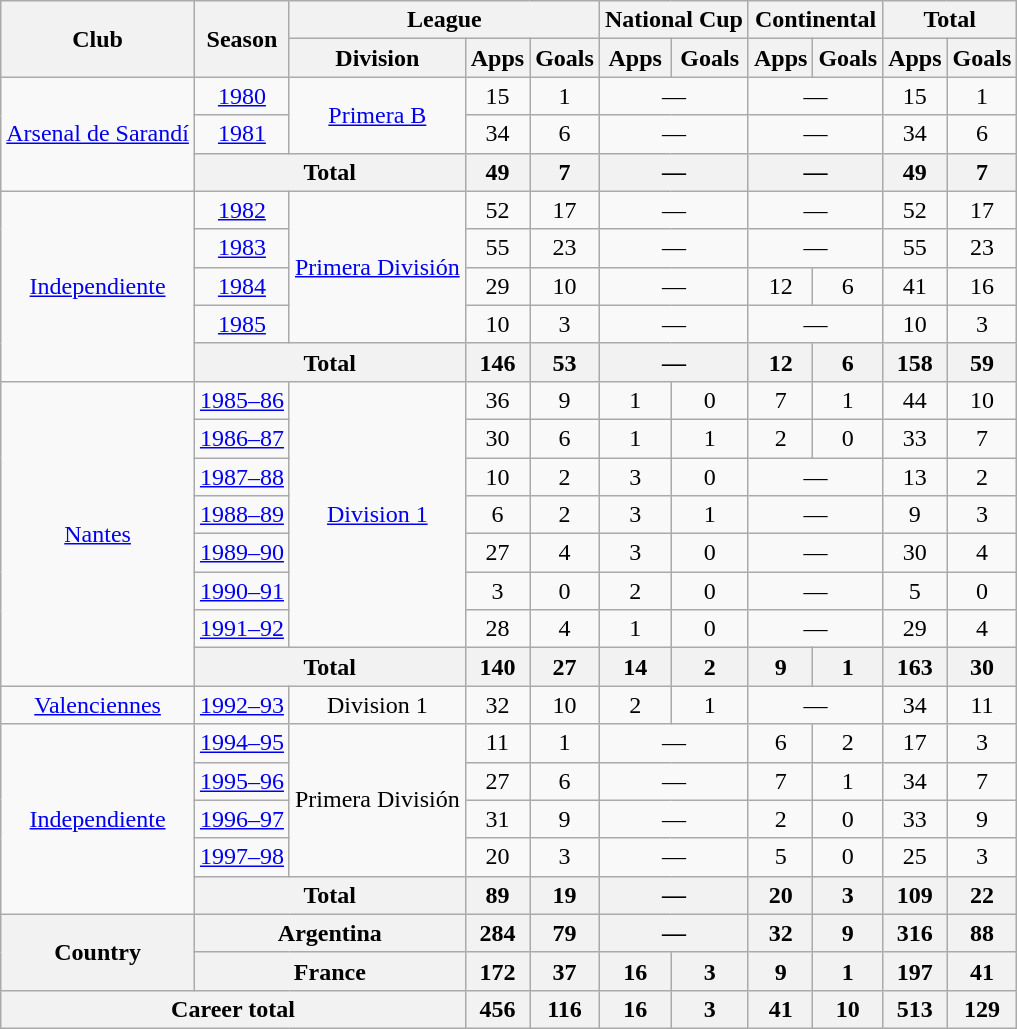<table class="wikitable" style="text-align:center">
<tr>
<th rowspan="2">Club</th>
<th rowspan="2">Season</th>
<th colspan="3">League</th>
<th colspan="2">National Cup</th>
<th colspan="2">Continental</th>
<th colspan="2">Total</th>
</tr>
<tr>
<th>Division</th>
<th>Apps</th>
<th>Goals</th>
<th>Apps</th>
<th>Goals</th>
<th>Apps</th>
<th>Goals</th>
<th>Apps</th>
<th>Goals</th>
</tr>
<tr>
<td rowspan="3"><a href='#'>Arsenal de Sarandí</a></td>
<td><a href='#'>1980</a></td>
<td rowspan="2"><a href='#'>Primera B</a></td>
<td>15</td>
<td>1</td>
<td colspan="2">—</td>
<td colspan="2">—</td>
<td>15</td>
<td>1</td>
</tr>
<tr>
<td><a href='#'>1981</a></td>
<td>34</td>
<td>6</td>
<td colspan="2">—</td>
<td colspan="2">—</td>
<td>34</td>
<td>6</td>
</tr>
<tr>
<th colspan="2">Total</th>
<th>49</th>
<th>7</th>
<th colspan="2">—</th>
<th colspan="2">—</th>
<th>49</th>
<th>7</th>
</tr>
<tr>
<td rowspan="5"><a href='#'>Independiente</a></td>
<td><a href='#'>1982</a></td>
<td rowspan="4"><a href='#'>Primera División</a></td>
<td>52</td>
<td>17</td>
<td colspan="2">—</td>
<td colspan="2">—</td>
<td>52</td>
<td>17</td>
</tr>
<tr>
<td><a href='#'>1983</a></td>
<td>55</td>
<td>23</td>
<td colspan="2">—</td>
<td colspan="2">—</td>
<td>55</td>
<td>23</td>
</tr>
<tr>
<td><a href='#'>1984</a></td>
<td>29</td>
<td>10</td>
<td colspan="2">—</td>
<td>12</td>
<td>6</td>
<td>41</td>
<td>16</td>
</tr>
<tr>
<td><a href='#'>1985</a></td>
<td>10</td>
<td>3</td>
<td colspan="2">—</td>
<td colspan="2">—</td>
<td>10</td>
<td>3</td>
</tr>
<tr>
<th colspan="2">Total</th>
<th>146</th>
<th>53</th>
<th colspan="2">—</th>
<th>12</th>
<th>6</th>
<th>158</th>
<th>59</th>
</tr>
<tr>
<td rowspan="8"><a href='#'>Nantes</a></td>
<td><a href='#'>1985–86</a></td>
<td rowspan="7"><a href='#'>Division 1</a></td>
<td>36</td>
<td>9</td>
<td>1</td>
<td>0</td>
<td>7</td>
<td>1</td>
<td>44</td>
<td>10</td>
</tr>
<tr>
<td><a href='#'>1986–87</a></td>
<td>30</td>
<td>6</td>
<td>1</td>
<td>1</td>
<td>2</td>
<td>0</td>
<td>33</td>
<td>7</td>
</tr>
<tr>
<td><a href='#'>1987–88</a></td>
<td>10</td>
<td>2</td>
<td>3</td>
<td>0</td>
<td colspan="2">—</td>
<td>13</td>
<td>2</td>
</tr>
<tr>
<td><a href='#'>1988–89</a></td>
<td>6</td>
<td>2</td>
<td>3</td>
<td>1</td>
<td colspan="2">—</td>
<td>9</td>
<td>3</td>
</tr>
<tr>
<td><a href='#'>1989–90</a></td>
<td>27</td>
<td>4</td>
<td>3</td>
<td>0</td>
<td colspan="2">—</td>
<td>30</td>
<td>4</td>
</tr>
<tr>
<td><a href='#'>1990–91</a></td>
<td>3</td>
<td>0</td>
<td>2</td>
<td>0</td>
<td colspan="2">—</td>
<td>5</td>
<td>0</td>
</tr>
<tr>
<td><a href='#'>1991–92</a></td>
<td>28</td>
<td>4</td>
<td>1</td>
<td>0</td>
<td colspan="2">—</td>
<td>29</td>
<td>4</td>
</tr>
<tr>
<th colspan="2">Total</th>
<th>140</th>
<th>27</th>
<th>14</th>
<th>2</th>
<th>9</th>
<th>1</th>
<th>163</th>
<th>30</th>
</tr>
<tr>
<td><a href='#'>Valenciennes</a></td>
<td><a href='#'>1992–93</a></td>
<td>Division 1</td>
<td>32</td>
<td>10</td>
<td>2</td>
<td>1</td>
<td colspan="2">—</td>
<td>34</td>
<td>11</td>
</tr>
<tr>
<td rowspan="5"><a href='#'>Independiente</a></td>
<td><a href='#'>1994–95</a></td>
<td rowspan="4">Primera División</td>
<td>11</td>
<td>1</td>
<td colspan="2">—</td>
<td>6</td>
<td>2</td>
<td>17</td>
<td>3</td>
</tr>
<tr>
<td><a href='#'>1995–96</a></td>
<td>27</td>
<td>6</td>
<td colspan="2">—</td>
<td>7</td>
<td>1</td>
<td>34</td>
<td>7</td>
</tr>
<tr>
<td><a href='#'>1996–97</a></td>
<td>31</td>
<td>9</td>
<td colspan="2">—</td>
<td>2</td>
<td>0</td>
<td>33</td>
<td>9</td>
</tr>
<tr>
<td><a href='#'>1997–98</a></td>
<td>20</td>
<td>3</td>
<td colspan="2">—</td>
<td>5</td>
<td>0</td>
<td>25</td>
<td>3</td>
</tr>
<tr>
<th colspan="2">Total</th>
<th>89</th>
<th>19</th>
<th colspan="2">—</th>
<th>20</th>
<th>3</th>
<th>109</th>
<th>22</th>
</tr>
<tr>
<th rowspan=2>Country</th>
<th colspan=2>Argentina</th>
<th>284</th>
<th>79</th>
<th colspan="2">—</th>
<th>32</th>
<th>9</th>
<th>316</th>
<th>88</th>
</tr>
<tr>
<th colspan=2>France</th>
<th>172</th>
<th>37</th>
<th>16</th>
<th>3</th>
<th>9</th>
<th>1</th>
<th>197</th>
<th>41</th>
</tr>
<tr>
<th colspan="3">Career total</th>
<th>456</th>
<th>116</th>
<th>16</th>
<th>3</th>
<th>41</th>
<th>10</th>
<th>513</th>
<th>129</th>
</tr>
</table>
